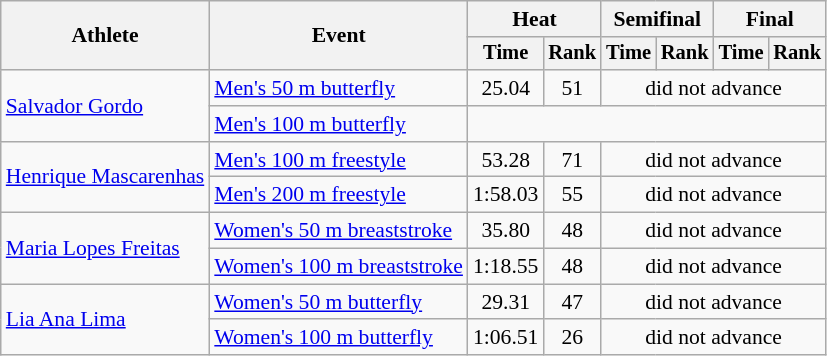<table class=wikitable style="font-size:90%">
<tr>
<th rowspan="2">Athlete</th>
<th rowspan="2">Event</th>
<th colspan="2">Heat</th>
<th colspan="2">Semifinal</th>
<th colspan="2">Final</th>
</tr>
<tr style="font-size:95%">
<th>Time</th>
<th>Rank</th>
<th>Time</th>
<th>Rank</th>
<th>Time</th>
<th>Rank</th>
</tr>
<tr align=center>
<td align=left rowspan=2><a href='#'>Salvador Gordo</a></td>
<td align=left><a href='#'>Men's 50 m butterfly</a></td>
<td>25.04</td>
<td>51</td>
<td colspan=4>did not advance</td>
</tr>
<tr align=center>
<td align=left><a href='#'>Men's 100 m butterfly</a></td>
<td colspan=6></td>
</tr>
<tr align=center>
<td align=left rowspan=2><a href='#'>Henrique Mascarenhas</a></td>
<td align=left><a href='#'>Men's 100 m freestyle</a></td>
<td>53.28</td>
<td>71</td>
<td colspan=4>did not advance</td>
</tr>
<tr align=center>
<td align=left><a href='#'>Men's 200 m freestyle</a></td>
<td>1:58.03</td>
<td>55</td>
<td colspan=4>did not advance</td>
</tr>
<tr align=center>
<td align=left rowspan=2><a href='#'>Maria Lopes Freitas</a></td>
<td align=left><a href='#'>Women's 50 m breaststroke</a></td>
<td>35.80</td>
<td>48</td>
<td colspan=4>did not advance</td>
</tr>
<tr align=center>
<td align=left><a href='#'>Women's 100 m breaststroke</a></td>
<td>1:18.55</td>
<td>48</td>
<td colspan=4>did not advance</td>
</tr>
<tr align=center>
<td align=left rowspan=2><a href='#'>Lia Ana Lima</a></td>
<td align=left><a href='#'>Women's 50 m butterfly</a></td>
<td>29.31</td>
<td>47</td>
<td colspan=4>did not advance</td>
</tr>
<tr align=center>
<td align=left><a href='#'>Women's 100 m butterfly</a></td>
<td>1:06.51</td>
<td>26</td>
<td colspan=4>did not advance</td>
</tr>
</table>
